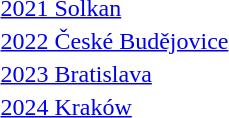<table>
<tr>
<td><a href='#'>2021 Solkan</a></td>
<td></td>
<td></td>
<td></td>
</tr>
<tr>
<td><a href='#'>2022 České Budějovice</a></td>
<td></td>
<td></td>
<td></td>
</tr>
<tr>
<td><a href='#'>2023 Bratislava</a></td>
<td></td>
<td></td>
<td></td>
</tr>
<tr>
<td><a href='#'>2024 Kraków</a></td>
<td></td>
<td></td>
<td></td>
</tr>
</table>
